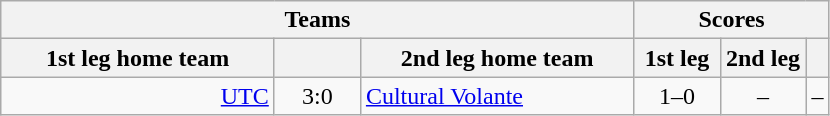<table class="wikitable" style="text-align: center;">
<tr>
<th colspan=3>Teams</th>
<th colspan=3>Scores</th>
</tr>
<tr>
<th width="175">1st leg home team</th>
<th width="50"></th>
<th width="175">2nd leg home team</th>
<th width="50">1st leg</th>
<th width="50">2nd leg</th>
<th></th>
</tr>
<tr>
<td align=right><a href='#'>UTC</a></td>
<td>3:0</td>
<td align=left><a href='#'>Cultural Volante</a></td>
<td>1–0</td>
<td>–</td>
<td>–</td>
</tr>
</table>
